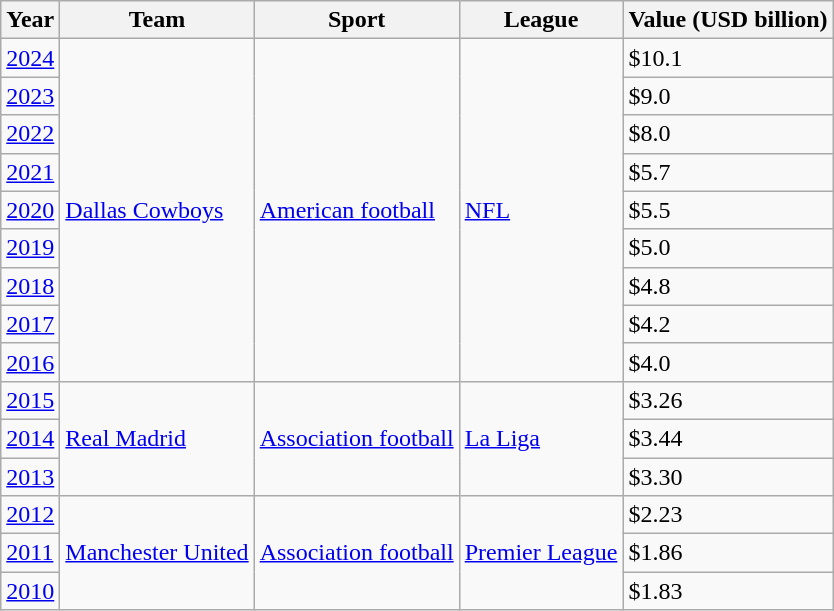<table class="wikitable sortable">
<tr>
<th>Year</th>
<th>Team</th>
<th>Sport</th>
<th>League</th>
<th>Value (USD billion)</th>
</tr>
<tr>
<td><a href='#'>2024</a></td>
<td rowspan="9"> <a href='#'>Dallas Cowboys</a></td>
<td rowspan="9"><a href='#'>American football</a></td>
<td rowspan="9"><a href='#'>NFL</a></td>
<td>$10.1</td>
</tr>
<tr>
<td><a href='#'>2023</a></td>
<td>$9.0</td>
</tr>
<tr>
<td><a href='#'>2022</a></td>
<td>$8.0</td>
</tr>
<tr>
<td><a href='#'>2021</a></td>
<td>$5.7</td>
</tr>
<tr>
<td><a href='#'>2020</a></td>
<td>$5.5</td>
</tr>
<tr>
<td><a href='#'>2019</a></td>
<td>$5.0</td>
</tr>
<tr>
<td><a href='#'>2018</a></td>
<td>$4.8</td>
</tr>
<tr>
<td><a href='#'>2017</a></td>
<td>$4.2</td>
</tr>
<tr>
<td><a href='#'>2016</a></td>
<td>$4.0</td>
</tr>
<tr>
<td><a href='#'>2015</a></td>
<td rowspan="3"> <a href='#'>Real Madrid</a></td>
<td rowspan="3"><a href='#'>Association football</a></td>
<td rowspan="3"><a href='#'>La Liga</a></td>
<td>$3.26</td>
</tr>
<tr>
<td><a href='#'>2014</a></td>
<td>$3.44</td>
</tr>
<tr>
<td><a href='#'>2013</a></td>
<td>$3.30</td>
</tr>
<tr>
<td><a href='#'>2012</a></td>
<td rowspan="3"> <a href='#'>Manchester United</a></td>
<td rowspan="3"><a href='#'>Association football</a></td>
<td rowspan="3"><a href='#'>Premier League</a></td>
<td>$2.23</td>
</tr>
<tr>
<td><a href='#'>2011</a></td>
<td>$1.86</td>
</tr>
<tr>
<td><a href='#'>2010</a></td>
<td>$1.83</td>
</tr>
</table>
